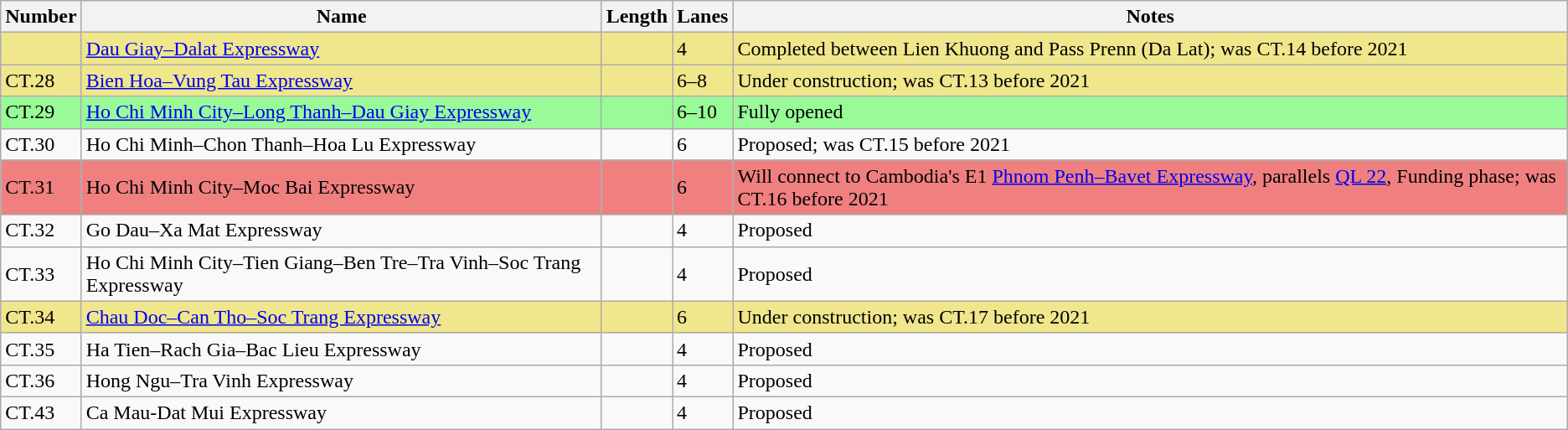<table class="wikitable">
<tr>
<th>Number</th>
<th>Name</th>
<th>Length</th>
<th>Lanes</th>
<th>Notes</th>
</tr>
<tr style="background:Khaki;">
<td></td>
<td><a href='#'>Dau Giay–Dalat Expressway</a></td>
<td></td>
<td>4</td>
<td>Completed between Lien Khuong and Pass Prenn (Da Lat); was CT.14 before 2021</td>
</tr>
<tr style="background:Khaki;">
<td> CT.28</td>
<td><a href='#'>Bien Hoa–Vung Tau Expressway</a></td>
<td></td>
<td>6–8</td>
<td>Under construction; was CT.13 before 2021</td>
</tr>
<tr style="background:PaleGreen;">
<td> CT.29</td>
<td><a href='#'>Ho Chi Minh City–Long Thanh–Dau Giay Expressway</a></td>
<td></td>
<td>6–10</td>
<td>Fully opened</td>
</tr>
<tr>
<td> CT.30</td>
<td>Ho Chi Minh–Chon Thanh–Hoa Lu Expressway</td>
<td></td>
<td>6</td>
<td>Proposed; was CT.15 before 2021</td>
</tr>
<tr style="background:LightCoral;">
<td> CT.31</td>
<td>Ho Chi Minh City–Moc Bai Expressway</td>
<td></td>
<td>6</td>
<td>Will connect to Cambodia's E1 <a href='#'>Phnom Penh–Bavet Expressway</a>, parallels <a href='#'>QL 22</a>, Funding phase; was CT.16 before 2021</td>
</tr>
<tr>
<td> CT.32</td>
<td>Go Dau–Xa Mat Expressway</td>
<td></td>
<td>4</td>
<td>Proposed</td>
</tr>
<tr>
<td> CT.33</td>
<td>Ho Chi Minh City–Tien Giang–Ben Tre–Tra Vinh–Soc Trang Expressway</td>
<td></td>
<td>4</td>
<td>Proposed</td>
</tr>
<tr style="background:Khaki;">
<td> CT.34</td>
<td><a href='#'>Chau Doc–Can Tho–Soc Trang Expressway</a></td>
<td></td>
<td>6</td>
<td>Under construction; was CT.17 before 2021</td>
</tr>
<tr>
<td> CT.35</td>
<td>Ha Tien–Rach Gia–Bac Lieu Expressway</td>
<td></td>
<td>4</td>
<td>Proposed</td>
</tr>
<tr>
<td> CT.36</td>
<td>Hong Ngu–Tra Vinh Expressway</td>
<td></td>
<td>4</td>
<td>Proposed</td>
</tr>
<tr>
<td> CT.43</td>
<td>Ca Mau-Dat Mui Expressway</td>
<td></td>
<td>4</td>
<td>Proposed</td>
</tr>
</table>
